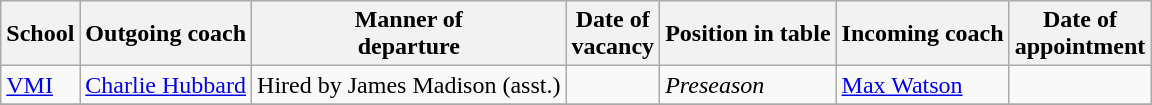<table class="wikitable sortable">
<tr>
<th>School</th>
<th>Outgoing coach</th>
<th>Manner of <br> departure</th>
<th>Date of <br> vacancy</th>
<th>Position in table</th>
<th>Incoming coach</th>
<th>Date of <br> appointment</th>
</tr>
<tr>
<td><a href='#'>VMI</a></td>
<td> <a href='#'>Charlie Hubbard</a></td>
<td>Hired by James Madison (asst.)</td>
<td></td>
<td><em>Preseason</em></td>
<td> <a href='#'>Max Watson</a></td>
<td></td>
</tr>
<tr>
</tr>
</table>
